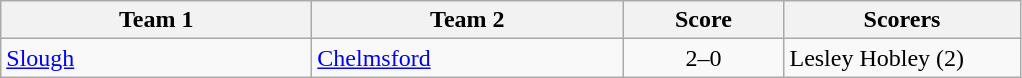<table class="wikitable" style="font-size: 100%">
<tr>
<th width=200>Team 1</th>
<th width=200>Team 2</th>
<th width=100>Score</th>
<th width=150>Scorers</th>
</tr>
<tr>
<td><a href='#'>Slough</a></td>
<td><a href='#'>Chelmsford</a></td>
<td align=center>2–0</td>
<td>Lesley Hobley (2)</td>
</tr>
</table>
